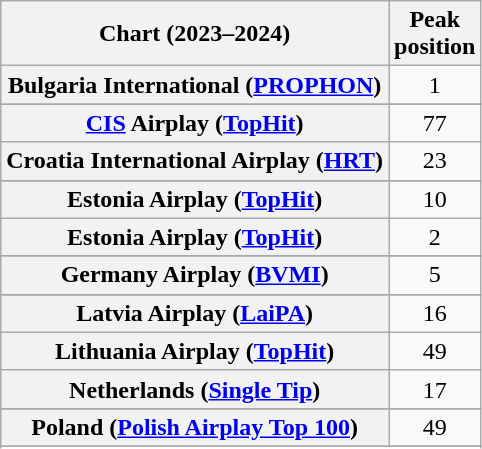<table class="wikitable sortable plainrowheaders" style="text-align:center">
<tr>
<th scope="col">Chart (2023–2024)</th>
<th scope="col">Peak<br>position</th>
</tr>
<tr>
<th scope="row">Bulgaria International (<a href='#'>PROPHON</a>)</th>
<td>1</td>
</tr>
<tr>
</tr>
<tr>
<th scope="row"><a href='#'>CIS</a> Airplay (<a href='#'>TopHit</a>)<br></th>
<td>77</td>
</tr>
<tr>
<th scope="row">Croatia International Airplay (<a href='#'>HRT</a>)</th>
<td>23</td>
</tr>
<tr>
</tr>
<tr>
</tr>
<tr>
<th scope="row">Estonia Airplay (<a href='#'>TopHit</a>)</th>
<td>10</td>
</tr>
<tr>
<th scope="row">Estonia Airplay (<a href='#'>TopHit</a>)<br></th>
<td>2</td>
</tr>
<tr>
</tr>
<tr>
<th scope="row">Germany Airplay (<a href='#'>BVMI</a>)</th>
<td>5</td>
</tr>
<tr>
</tr>
<tr>
</tr>
<tr>
</tr>
<tr>
<th scope="row">Latvia Airplay (<a href='#'>LaiPA</a>)</th>
<td>16</td>
</tr>
<tr>
<th scope="row">Lithuania Airplay (<a href='#'>TopHit</a>)<br></th>
<td>49</td>
</tr>
<tr>
<th scope="row">Netherlands (<a href='#'>Single Tip</a>)</th>
<td>17</td>
</tr>
<tr>
</tr>
<tr>
<th scope="row">Poland (<a href='#'>Polish Airplay Top 100</a>)</th>
<td>49</td>
</tr>
<tr>
</tr>
<tr>
</tr>
<tr>
</tr>
<tr>
</tr>
<tr>
</tr>
</table>
